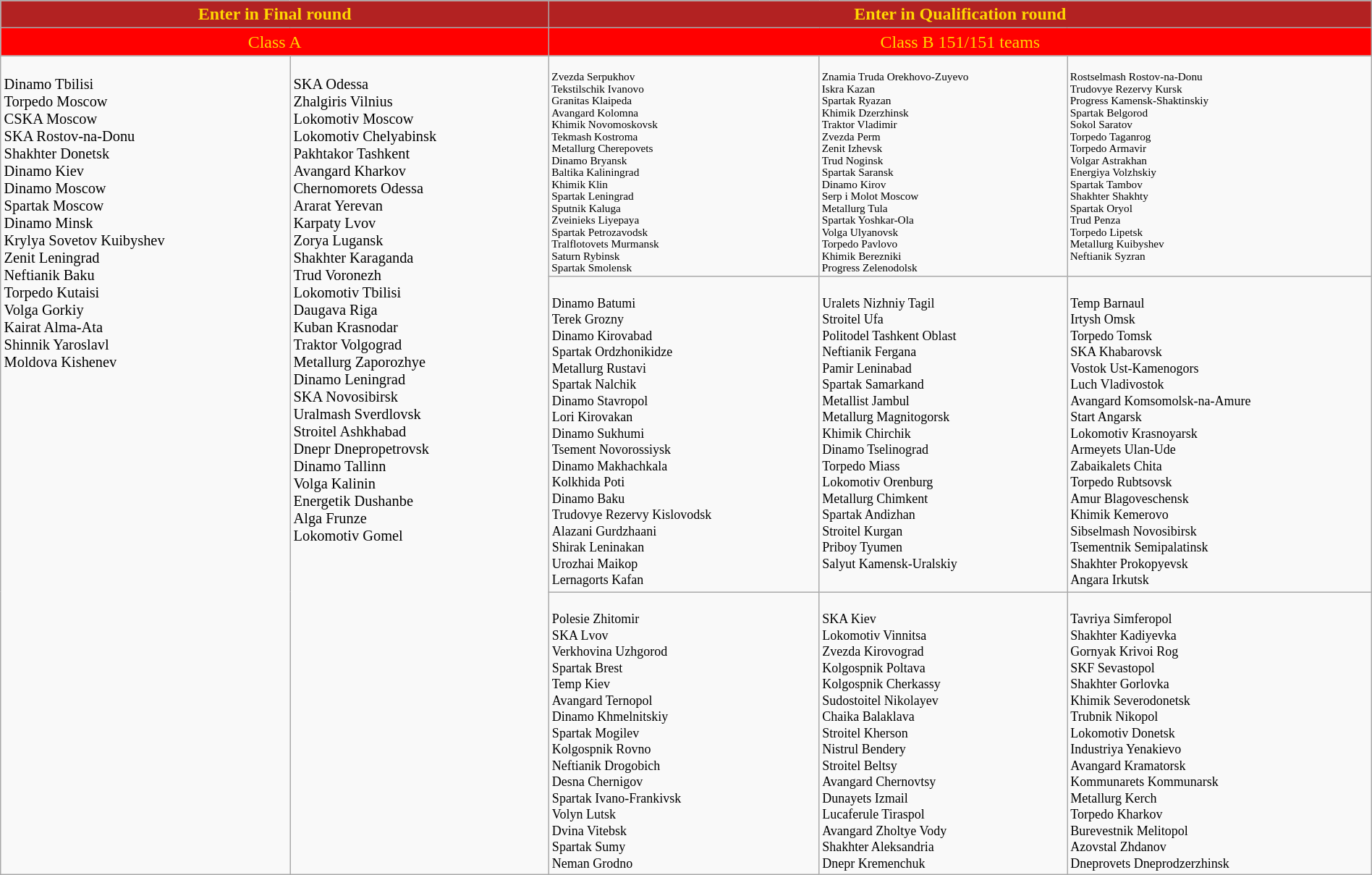<table class="wikitable" style="width:100%;">
<tr style="background:Firebrick; text-align:center;">
<td style="width:40%; color:Gold" colspan="2"><strong>Enter in Final round</strong></td>
<td style="width:60%; color:Gold" colspan="3"><strong>Enter in Qualification round</strong></td>
</tr>
<tr style="background:Red;">
<td style="text-align:center; width:40%; color:Gold" colspan=2>Class A</td>
<td style="text-align:center; width:80%; color:Gold" colspan=3>Class B 151/151 teams</td>
</tr>
<tr style="vertical-align:top; font-size:85%;">
<td rowspan=4><br> Dinamo Tbilisi<br>
 Torpedo Moscow<br>
 CSKA Moscow<br>
 SKA Rostov-na-Donu<br>
 Shakhter Donetsk<br>
 Dinamo Kiev<br>
 Dinamo Moscow<br>
 Spartak Moscow<br>
 Dinamo Minsk<br>
 Krylya Sovetov Kuibyshev<br>
 Zenit Leningrad<br>
 Neftianik Baku<br>
 Torpedo Kutaisi<br>
 Volga Gorkiy<br>
 Kairat Alma-Ata<br>
 Shinnik Yaroslavl<br>
 Moldova Kishenev<br></td>
<td rowspan=4><br> SKA Odessa<br>
 Zhalgiris Vilnius<br>
 Lokomotiv Moscow<br>
 Lokomotiv Chelyabinsk<br>
 Pakhtakor Tashkent<br>
 Avangard Kharkov<br>
 Chernomorets Odessa<br>
 Ararat Yerevan<br>
 Karpaty Lvov<br>
 Zorya Lugansk<br>
 Shakhter Karaganda<br>
 Trud Voronezh<br>
 Lokomotiv Tbilisi<br>
 Daugava Riga<br>
 Kuban Krasnodar<br>
 Traktor Volgograd<br>
 Metallurg Zaporozhye<br>
 Dinamo Leningrad<br>
 SKA Novosibirsk<br>
 Uralmash Sverdlovsk<br>
 Stroitel Ashkhabad<br>
 Dnepr Dnepropetrovsk<br>
 Dinamo Tallinn<br>
 Volga Kalinin<br>
 Energetik Dushanbe<br>
 Alga Frunze<br>
 Lokomotiv Gomel<br></td>
<td style="font-size:75%;"><br> Zvezda Serpukhov<br>
 Tekstilschik Ivanovo<br>
 Granitas Klaipeda<br>
 Avangard Kolomna<br>
 Khimik Novomoskovsk<br>
 Tekmash Kostroma<br>
 Metallurg Cherepovets<br>
 Dinamo Bryansk<br>
 Baltika Kaliningrad<br>
 Khimik Klin<br>
 Spartak Leningrad<br>
 Sputnik Kaluga<br>
 Zveinieks Liyepaya<br>
 Spartak Petrozavodsk<br>
 Tralflotovets Murmansk<br>
 Saturn Rybinsk<br>
 Spartak Smolensk<br></td>
<td style="font-size:75%;"><br> Znamia Truda Orekhovo-Zuyevo<br>
 Iskra Kazan<br>
 Spartak Ryazan<br>
 Khimik Dzerzhinsk<br>
 Traktor Vladimir<br>
 Zvezda Perm<br>
 Zenit Izhevsk<br>
 Trud Noginsk<br>
 Spartak Saransk<br>
 Dinamo Kirov<br>
 Serp i Molot Moscow<br>
 Metallurg Tula<br>
 Spartak Yoshkar-Ola<br>
 Volga Ulyanovsk<br>
 Torpedo Pavlovo<br>
 Khimik Berezniki<br>
 Progress Zelenodolsk<br></td>
<td style="font-size:75%;"><br> Rostselmash Rostov-na-Donu<br>
 Trudovye Rezervy Kursk<br>
 Progress Kamensk-Shaktinskiy<br>
 Spartak Belgorod<br>
 Sokol Saratov<br>
 Torpedo Taganrog<br>
 Torpedo Armavir<br>
 Volgar Astrakhan<br>
 Energiya Volzhskiy<br>
 Spartak Tambov<br>
 Shakhter Shakhty<br>
 Spartak Oryol<br>
 Trud Penza<br>
 Torpedo Lipetsk<br>
 Metallurg Kuibyshev<br>
 Neftianik Syzran<br></td>
</tr>
<tr style="vertical-align:top; font-size:75%;">
<td><br> Dinamo Batumi<br>
 Terek Grozny<br>
 Dinamo Kirovabad<br>
 Spartak Ordzhonikidze<br>
 Metallurg Rustavi<br>
 Spartak Nalchik<br>
 Dinamo Stavropol<br>
 Lori Kirovakan<br>
 Dinamo Sukhumi<br>
 Tsement Novorossiysk<br>
 Dinamo Makhachkala<br>
 Kolkhida Poti<br>
 Dinamo Baku<br>
 Trudovye Rezervy Kislovodsk<br>
 Alazani Gurdzhaani<br>
 Shirak Leninakan<br>
 Urozhai Maikop<br>
 Lernagorts Kafan<br></td>
<td><br> Uralets Nizhniy Tagil<br>
 Stroitel Ufa<br>
 Politodel Tashkent Oblast<br>
 Neftianik Fergana<br>
 Pamir Leninabad<br>
 Spartak Samarkand<br>
 Metallist Jambul<br>
 Metallurg Magnitogorsk<br>
 Khimik Chirchik<br>
 Dinamo Tselinograd<br>
 Torpedo Miass<br>
 Lokomotiv Orenburg<br>
 Metallurg Chimkent<br>
 Spartak Andizhan<br>
 Stroitel Kurgan<br>
 Priboy Tyumen<br>
 Salyut Kamensk-Uralskiy<br></td>
<td><br> Temp Barnaul<br>
 Irtysh Omsk<br>
 Torpedo Tomsk<br>
 SKA Khabarovsk<br>
 Vostok Ust-Kamenogors<br>
 Luch Vladivostok<br>
 Avangard Komsomolsk-na-Amure<br>
 Start Angarsk<br>
 Lokomotiv Krasnoyarsk<br>
 Armeyets Ulan-Ude<br>
 Zabaikalets Chita<br>
 Torpedo Rubtsovsk<br>
 Amur Blagoveschensk<br>
 Khimik Kemerovo<br>
 Sibselmash Novosibirsk<br>
 Tsementnik Semipalatinsk<br>
 Shakhter Prokopyevsk<br>
 Angara Irkutsk<br></td>
</tr>
<tr style="vertical-align:top; font-size:75%;">
<td><br> Polesie Zhitomir<br>
 SKA Lvov<br>
 Verkhovina Uzhgorod<br>
 Spartak Brest<br>
 Temp Kiev<br>
 Avangard Ternopol<br>
 Dinamo Khmelnitskiy<br>
 Spartak Mogilev<br>
 Kolgospnik Rovno<br>
 Neftianik Drogobich<br>
 Desna Chernigov<br>
 Spartak Ivano-Frankivsk<br>
 Volyn Lutsk<br>
 Dvina Vitebsk<br>
 Spartak Sumy<br>
 Neman Grodno<br></td>
<td><br> SKA Kiev<br>
 Lokomotiv Vinnitsa<br>
 Zvezda Kirovograd<br>
 Kolgospnik Poltava<br>
 Kolgospnik Cherkassy<br>
 Sudostoitel Nikolayev<br>
 Chaika Balaklava<br>
 Stroitel Kherson<br>
 Nistrul Bendery<br>
 Stroitel Beltsy<br>
 Avangard Chernovtsy<br>
 Dunayets Izmail<br>
 Lucaferule Tiraspol<br>
 Avangard Zholtye Vody<br>
 Shakhter Aleksandria<br>
 Dnepr Kremenchuk<br></td>
<td><br> Tavriya Simferopol<br>
 Shakhter Kadiyevka<br>
 Gornyak Krivoi Rog<br>
 SKF Sevastopol<br>
 Shakhter Gorlovka<br>
 Khimik Severodonetsk<br>
 Trubnik Nikopol<br>
 Lokomotiv Donetsk<br>
 Industriya Yenakievo<br>
 Avangard Kramatorsk<br>
 Kommunarets Kommunarsk<br>
 Metallurg Kerch<br>
 Torpedo Kharkov<br>
 Burevestnik Melitopol<br>
 Azovstal Zhdanov<br>
 Dneprovets Dneprodzerzhinsk<br></td>
</tr>
</table>
